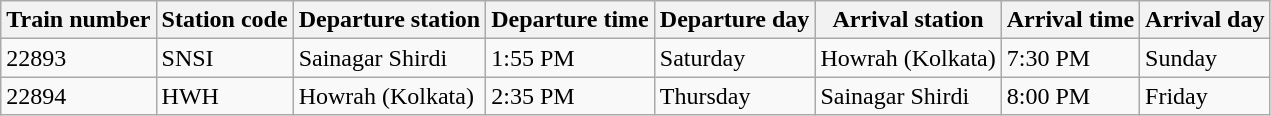<table class="wikitable">
<tr>
<th>Train number</th>
<th>Station code</th>
<th>Departure station</th>
<th>Departure time</th>
<th>Departure day</th>
<th>Arrival station</th>
<th>Arrival time</th>
<th>Arrival day</th>
</tr>
<tr>
<td>22893</td>
<td>SNSI</td>
<td>Sainagar Shirdi</td>
<td>1:55 PM</td>
<td>Saturday</td>
<td>Howrah (Kolkata)</td>
<td>7:30 PM</td>
<td>Sunday</td>
</tr>
<tr>
<td>22894</td>
<td>HWH</td>
<td>Howrah (Kolkata)</td>
<td>2:35 PM</td>
<td>Thursday</td>
<td>Sainagar Shirdi</td>
<td>8:00 PM</td>
<td>Friday</td>
</tr>
</table>
